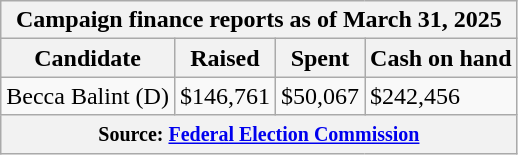<table class="wikitable sortable">
<tr>
<th colspan=4>Campaign finance reports as of March 31, 2025</th>
</tr>
<tr style="text-align:center;">
<th>Candidate</th>
<th>Raised</th>
<th>Spent</th>
<th>Cash on hand</th>
</tr>
<tr>
<td>Becca Balint (D)</td>
<td>$146,761</td>
<td>$50,067</td>
<td>$242,456</td>
</tr>
<tr>
<th colspan="4"><small>Source: <a href='#'>Federal Election Commission</a></small></th>
</tr>
</table>
